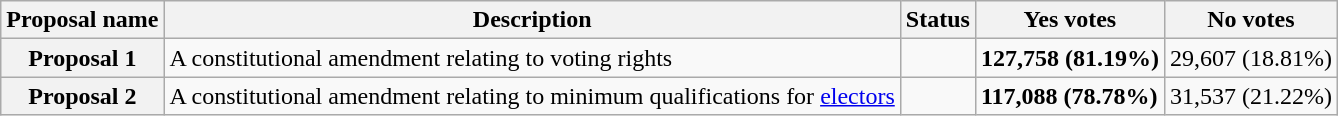<table class="wikitable sortable plainrowheaders">
<tr>
<th scope="col">Proposal name</th>
<th class="unsortable" scope="col">Description</th>
<th scope="col">Status</th>
<th scope="col">Yes votes</th>
<th scope="col">No votes</th>
</tr>
<tr>
<th scope="row">Proposal 1</th>
<td>A constitutional amendment relating to voting rights</td>
<td></td>
<td><strong>127,758 (81.19%)</strong></td>
<td>29,607 (18.81%)</td>
</tr>
<tr>
<th scope="row">Proposal 2</th>
<td>A constitutional amendment relating to minimum qualifications for <a href='#'>electors</a></td>
<td></td>
<td><strong>117,088 (78.78%)</strong></td>
<td>31,537 (21.22%)</td>
</tr>
</table>
